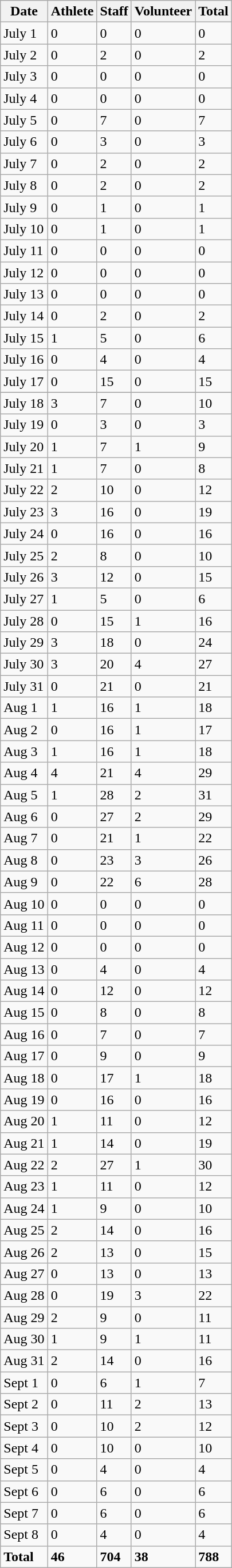<table class="wikitable sortable">
<tr>
<th>Date</th>
<th>Athlete</th>
<th>Staff</th>
<th>Volunteer</th>
<th>Total</th>
</tr>
<tr>
<td>July 1</td>
<td>0</td>
<td>0</td>
<td>0</td>
<td>0</td>
</tr>
<tr>
<td>July 2</td>
<td>0</td>
<td>2</td>
<td>0</td>
<td>2</td>
</tr>
<tr>
<td>July 3</td>
<td>0</td>
<td>0</td>
<td>0</td>
<td>0</td>
</tr>
<tr>
<td>July 4</td>
<td>0</td>
<td>0</td>
<td>0</td>
<td>0</td>
</tr>
<tr>
<td>July 5</td>
<td>0</td>
<td>7</td>
<td>0</td>
<td>7</td>
</tr>
<tr>
<td>July 6</td>
<td>0</td>
<td>3</td>
<td>0</td>
<td>3</td>
</tr>
<tr>
<td>July 7</td>
<td>0</td>
<td>2</td>
<td>0</td>
<td>2</td>
</tr>
<tr>
<td>July 8</td>
<td>0</td>
<td>2</td>
<td>0</td>
<td>2</td>
</tr>
<tr>
<td>July 9</td>
<td>0</td>
<td>1</td>
<td>0</td>
<td>1</td>
</tr>
<tr>
<td>July 10</td>
<td>0</td>
<td>1</td>
<td>0</td>
<td>1</td>
</tr>
<tr>
<td>July 11</td>
<td>0</td>
<td>0</td>
<td>0</td>
<td>0</td>
</tr>
<tr>
<td>July 12</td>
<td>0</td>
<td>0</td>
<td>0</td>
<td>0</td>
</tr>
<tr>
<td>July 13</td>
<td>0</td>
<td>0</td>
<td>0</td>
<td>0</td>
</tr>
<tr>
<td>July 14</td>
<td>0</td>
<td>2</td>
<td>0</td>
<td>2</td>
</tr>
<tr>
<td>July 15</td>
<td>1</td>
<td>5</td>
<td>0</td>
<td>6</td>
</tr>
<tr>
<td>July 16</td>
<td>0</td>
<td>4</td>
<td>0</td>
<td>4</td>
</tr>
<tr>
<td>July 17</td>
<td>0</td>
<td>15</td>
<td>0</td>
<td>15</td>
</tr>
<tr>
</tr>
<tr>
<td>July 18</td>
<td>3</td>
<td>7</td>
<td>0</td>
<td>10</td>
</tr>
<tr>
<td>July 19</td>
<td>0</td>
<td>3</td>
<td>0</td>
<td>3</td>
</tr>
<tr>
<td>July 20</td>
<td>1</td>
<td>7</td>
<td>1</td>
<td>9</td>
</tr>
<tr>
<td>July 21</td>
<td>1</td>
<td>7</td>
<td>0</td>
<td>8</td>
</tr>
<tr>
<td>July 22</td>
<td>2</td>
<td>10</td>
<td>0</td>
<td>12</td>
</tr>
<tr>
<td>July 23</td>
<td>3</td>
<td>16</td>
<td>0</td>
<td>19</td>
</tr>
<tr>
<td>July 24</td>
<td>0</td>
<td>16</td>
<td>0</td>
<td>16</td>
</tr>
<tr>
<td>July 25</td>
<td>2</td>
<td>8</td>
<td>0</td>
<td>10</td>
</tr>
<tr>
<td>July 26</td>
<td>3</td>
<td>12</td>
<td>0</td>
<td>15</td>
</tr>
<tr>
<td>July 27</td>
<td>1</td>
<td>5</td>
<td>0</td>
<td>6</td>
</tr>
<tr>
<td>July 28</td>
<td>0</td>
<td>15</td>
<td>1</td>
<td>16</td>
</tr>
<tr>
<td>July 29</td>
<td>3</td>
<td>18</td>
<td>0</td>
<td>24</td>
</tr>
<tr>
<td>July 30</td>
<td>3</td>
<td>20</td>
<td>4</td>
<td>27</td>
</tr>
<tr>
<td>July 31</td>
<td>0</td>
<td>21</td>
<td>0</td>
<td>21</td>
</tr>
<tr>
<td>Aug 1</td>
<td>1</td>
<td>16</td>
<td>1</td>
<td>18</td>
</tr>
<tr>
<td>Aug 2</td>
<td>0</td>
<td>16</td>
<td>1</td>
<td>17</td>
</tr>
<tr>
<td>Aug 3</td>
<td>1</td>
<td>16</td>
<td>1</td>
<td>18</td>
</tr>
<tr>
<td>Aug 4</td>
<td>4</td>
<td>21</td>
<td>4</td>
<td>29</td>
</tr>
<tr>
<td>Aug 5</td>
<td>1</td>
<td>28</td>
<td>2</td>
<td>31</td>
</tr>
<tr>
<td>Aug 6</td>
<td>0</td>
<td>27</td>
<td>2</td>
<td>29</td>
</tr>
<tr>
<td>Aug 7</td>
<td>0</td>
<td>21</td>
<td>1</td>
<td>22</td>
</tr>
<tr>
<td>Aug 8</td>
<td>0</td>
<td>23</td>
<td>3</td>
<td>26</td>
</tr>
<tr>
<td>Aug 9</td>
<td>0</td>
<td>22</td>
<td>6</td>
<td>28</td>
</tr>
<tr>
<td>Aug 10</td>
<td>0</td>
<td>0</td>
<td>0</td>
<td>0</td>
</tr>
<tr>
<td>Aug 11</td>
<td>0</td>
<td>0</td>
<td>0</td>
<td>0</td>
</tr>
<tr>
<td>Aug 12</td>
<td>0</td>
<td>0</td>
<td>0</td>
<td>0</td>
</tr>
<tr>
<td>Aug 13</td>
<td>0</td>
<td>4</td>
<td>0</td>
<td>4</td>
</tr>
<tr>
<td>Aug 14</td>
<td>0</td>
<td>12</td>
<td>0</td>
<td>12</td>
</tr>
<tr>
<td>Aug 15</td>
<td>0</td>
<td>8</td>
<td>0</td>
<td>8</td>
</tr>
<tr>
<td>Aug 16</td>
<td>0</td>
<td>7</td>
<td>0</td>
<td>7</td>
</tr>
<tr>
<td>Aug 17</td>
<td>0</td>
<td>9</td>
<td>0</td>
<td>9</td>
</tr>
<tr>
<td>Aug 18</td>
<td>0</td>
<td>17</td>
<td>1</td>
<td>18</td>
</tr>
<tr>
<td>Aug 19</td>
<td>0</td>
<td>16</td>
<td>0</td>
<td>16</td>
</tr>
<tr>
<td>Aug 20</td>
<td>1</td>
<td>11</td>
<td>0</td>
<td>12</td>
</tr>
<tr>
<td>Aug 21</td>
<td>1</td>
<td>14</td>
<td>0</td>
<td>19</td>
</tr>
<tr>
<td>Aug 22</td>
<td>2</td>
<td>27</td>
<td>1</td>
<td>30</td>
</tr>
<tr>
<td>Aug 23</td>
<td>1</td>
<td>11</td>
<td>0</td>
<td>12</td>
</tr>
<tr>
<td>Aug 24</td>
<td>1</td>
<td>9</td>
<td>0</td>
<td>10</td>
</tr>
<tr>
<td>Aug 25</td>
<td>2</td>
<td>14</td>
<td>0</td>
<td>16</td>
</tr>
<tr>
<td>Aug 26</td>
<td>2</td>
<td>13</td>
<td>0</td>
<td>15</td>
</tr>
<tr>
<td>Aug 27</td>
<td>0</td>
<td>13</td>
<td>0</td>
<td>13</td>
</tr>
<tr>
<td>Aug 28</td>
<td>0</td>
<td>19</td>
<td>3</td>
<td>22</td>
</tr>
<tr>
<td>Aug 29</td>
<td>2</td>
<td>9</td>
<td>0</td>
<td>11</td>
</tr>
<tr>
<td>Aug 30</td>
<td>1</td>
<td>9</td>
<td>1</td>
<td>11</td>
</tr>
<tr>
<td>Aug 31</td>
<td>2</td>
<td>14</td>
<td>0</td>
<td>16</td>
</tr>
<tr>
<td>Sept 1</td>
<td>0</td>
<td>6</td>
<td>1</td>
<td>7</td>
</tr>
<tr>
<td>Sept 2</td>
<td>0</td>
<td>11</td>
<td>2</td>
<td>13</td>
</tr>
<tr>
<td>Sept 3</td>
<td>0</td>
<td>10</td>
<td>2</td>
<td>12</td>
</tr>
<tr>
<td>Sept 4</td>
<td>0</td>
<td>10</td>
<td>0</td>
<td>10</td>
</tr>
<tr>
<td>Sept 5</td>
<td>0</td>
<td>4</td>
<td>0</td>
<td>4</td>
</tr>
<tr>
<td>Sept 6</td>
<td>0</td>
<td>6</td>
<td>0</td>
<td>6</td>
</tr>
<tr>
<td>Sept 7</td>
<td>0</td>
<td>6</td>
<td>0</td>
<td>6</td>
</tr>
<tr>
<td>Sept 8</td>
<td>0</td>
<td>4</td>
<td>0</td>
<td>4</td>
</tr>
<tr>
<td><strong>Total</strong></td>
<td><strong>46</strong></td>
<td><strong>704</strong></td>
<td><strong>38</strong></td>
<td><strong>788</strong></td>
</tr>
</table>
